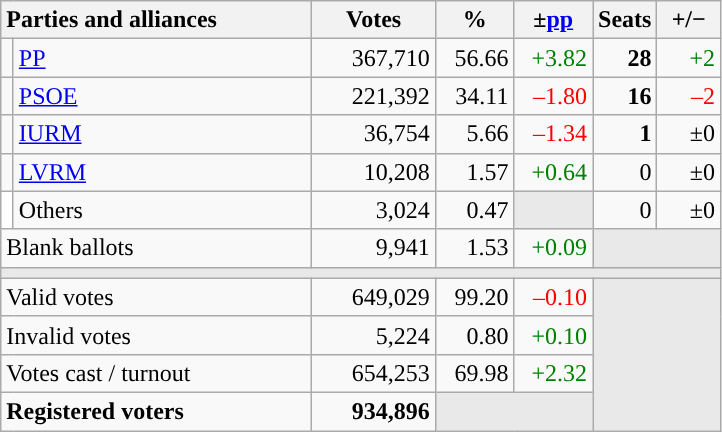<table class="wikitable" style="text-align:right;">
<tr>
<th style="text-align:left;" colspan="2" width="200">Parties and alliances</th>
<th width="75">Votes</th>
<th width="45">%</th>
<th width="45">±<a href='#'>pp</a></th>
<th width="35">Seats</th>
<th width="35">+/−</th>
</tr>
<tr>
<td width="1" style="color:inherit;background:"></td>
<td align="left"><a href='#'>PP</a></td>
<td>367,710</td>
<td>56.66</td>
<td style="color:green;">+3.82</td>
<td><strong>28</strong></td>
<td style="color:green;">+2</td>
</tr>
<tr>
<td style="color:inherit;background:"></td>
<td align="left"><a href='#'>PSOE</a></td>
<td>221,392</td>
<td>34.11</td>
<td style="color:red;">–1.80</td>
<td><strong>16</strong></td>
<td style="color:red;">–2</td>
</tr>
<tr>
<td style="color:inherit;background:"></td>
<td align="left"><a href='#'>IURM</a></td>
<td>36,754</td>
<td>5.66</td>
<td style="color:red;">–1.34</td>
<td><strong>1</strong></td>
<td>±0</td>
</tr>
<tr>
<td style="color:inherit;background:"></td>
<td align="left"><a href='#'>LVRM</a></td>
<td>10,208</td>
<td>1.57</td>
<td style="color:green;">+0.64</td>
<td>0</td>
<td>±0</td>
</tr>
<tr>
<td bgcolor="white"></td>
<td align="left">Others</td>
<td>3,024</td>
<td>0.47</td>
<td bgcolor="#E9E9E9"></td>
<td>0</td>
<td>±0</td>
</tr>
<tr>
<td align="left" colspan="2">Blank ballots</td>
<td>9,941</td>
<td>1.53</td>
<td style="color:green;">+0.09</td>
<td bgcolor="#E9E9E9" colspan="2"></td>
</tr>
<tr>
<td colspan="7" bgcolor="#E9E9E9"></td>
</tr>
<tr>
<td align="left" colspan="2">Valid votes</td>
<td>649,029</td>
<td>99.20</td>
<td style="color:red;">–0.10</td>
<td bgcolor="#E9E9E9" colspan="2" rowspan="4"></td>
</tr>
<tr>
<td align="left" colspan="2">Invalid votes</td>
<td>5,224</td>
<td>0.80</td>
<td style="color:green;">+0.10</td>
</tr>
<tr>
<td align="left" colspan="2">Votes cast / turnout</td>
<td>654,253</td>
<td>69.98</td>
<td style="color:green;">+2.32</td>
</tr>
<tr style="font-weight:bold;">
<td align="left" colspan="2">Registered voters</td>
<td>934,896</td>
<td bgcolor="#E9E9E9" colspan="2"></td>
</tr>
</table>
